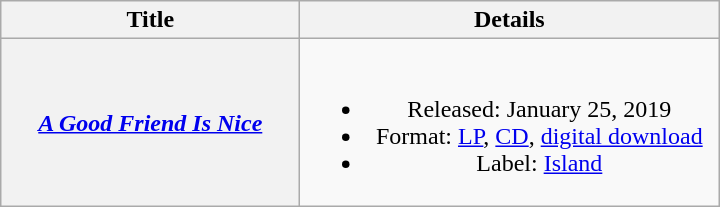<table class="wikitable plainrowheaders" style="text-align:center;">
<tr>
<th scope="col" style="width:12em;">Title</th>
<th scope="col" style="width:17em;">Details</th>
</tr>
<tr>
<th scope="row"><em><a href='#'>A Good Friend Is Nice</a></em></th>
<td><br><ul><li>Released: January 25, 2019</li><li>Format: <a href='#'>LP</a>, <a href='#'>CD</a>, <a href='#'>digital download</a></li><li>Label: <a href='#'>Island</a></li></ul></td>
</tr>
</table>
